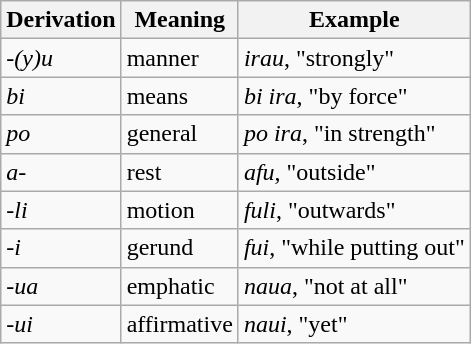<table class="wikitable">
<tr>
<th>Derivation</th>
<th>Meaning</th>
<th>Example</th>
</tr>
<tr>
<td><em>-(y)u</em></td>
<td>manner</td>
<td><em>irau</em>, "strongly"</td>
</tr>
<tr>
<td><em>bi</em></td>
<td>means</td>
<td><em>bi ira</em>, "by force"</td>
</tr>
<tr>
<td><em>po</em></td>
<td>general</td>
<td><em>po ira</em>, "in strength"</td>
</tr>
<tr>
<td><em>a-</em></td>
<td>rest</td>
<td><em>afu</em>, "outside"</td>
</tr>
<tr>
<td><em>-li</em></td>
<td>motion</td>
<td><em>fuli</em>, "outwards"</td>
</tr>
<tr>
<td><em>-i</em></td>
<td>gerund</td>
<td><em>fui</em>, "while putting out"</td>
</tr>
<tr>
<td><em>-ua</em></td>
<td>emphatic</td>
<td><em>naua</em>, "not at all"</td>
</tr>
<tr>
<td><em>-ui</em></td>
<td>affirmative</td>
<td><em>naui</em>, "yet"</td>
</tr>
</table>
